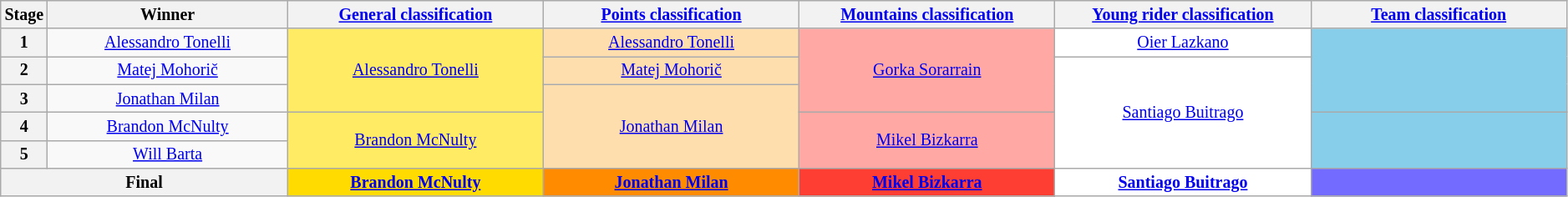<table class="wikitable" style="text-align: center; font-size:smaller;">
<tr style="background:#efefef;">
<th style="width:1%;">Stage</th>
<th style="width:15.5%;">Winner</th>
<th style="width:16.5%;"><a href='#'>General classification</a><br></th>
<th style="width:16.5%;"><a href='#'>Points classification</a><br></th>
<th style="width:16.5%;"><a href='#'>Mountains classification</a><br></th>
<th style="width:16.5%;"><a href='#'>Young rider classification</a><br></th>
<th style="width:16.5%;"><a href='#'>Team classification</a></th>
</tr>
<tr>
<th>1</th>
<td><a href='#'>Alessandro Tonelli</a></td>
<td style="background:#FFEB64;"  rowspan="3"><a href='#'>Alessandro Tonelli</a></td>
<td style="background:navajowhite;"><a href='#'>Alessandro Tonelli</a></td>
<td style="background:#FFA8A4;"  rowspan="3"><a href='#'>Gorka Sorarrain</a></td>
<td style="background:white;"><a href='#'>Oier Lazkano</a></td>
<td style="background:skyblue;"  rowspan="3"></td>
</tr>
<tr>
<th>2</th>
<td><a href='#'>Matej Mohorič</a></td>
<td style="background:navajowhite;"><a href='#'>Matej Mohorič</a></td>
<td style="background:white;" rowspan="4"><a href='#'>Santiago Buitrago</a></td>
</tr>
<tr>
<th>3</th>
<td><a href='#'>Jonathan Milan</a></td>
<td style="background:navajowhite;" rowspan="3"><a href='#'>Jonathan Milan</a></td>
</tr>
<tr>
<th>4</th>
<td><a href='#'>Brandon McNulty</a></td>
<td style="background:#FFEB64;" rowspan="2"><a href='#'>Brandon McNulty</a></td>
<td style="background:#FFA8A4;" rowspan="2"><a href='#'>Mikel Bizkarra</a></td>
<td style="background:skyblue;" rowspan="2"></td>
</tr>
<tr>
<th>5</th>
<td><a href='#'>Will Barta</a></td>
</tr>
<tr>
<th colspan="2">Final</th>
<th style="background:#FFDB00;"><a href='#'>Brandon McNulty</a></th>
<th style="background:#FF8C00;"><a href='#'>Jonathan Milan</a></th>
<th style="background:#FF3E33;"><a href='#'>Mikel Bizkarra</a></th>
<th style="background:white;"><a href='#'>Santiago Buitrago</a></th>
<th style="background:#736aff;"></th>
</tr>
</table>
